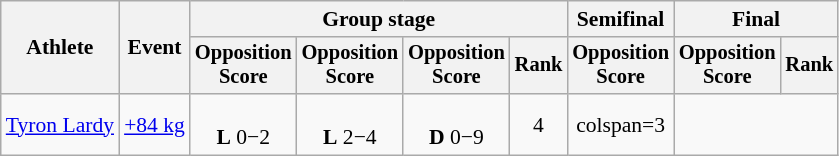<table class="wikitable" style="text-align:center; font-size:90%">
<tr>
<th rowspan=2>Athlete</th>
<th rowspan=2>Event</th>
<th colspan=4>Group stage</th>
<th>Semifinal</th>
<th colspan=2>Final</th>
</tr>
<tr style="font-size:95%">
<th>Opposition<br>Score</th>
<th>Opposition<br>Score</th>
<th>Opposition<br>Score</th>
<th>Rank</th>
<th>Opposition<br>Score</th>
<th>Opposition<br>Score</th>
<th>Rank</th>
</tr>
<tr>
<td align=left><a href='#'>Tyron Lardy</a></td>
<td align=left><a href='#'>+84 kg</a></td>
<td><br><strong>L</strong> 0−2</td>
<td><br><strong>L</strong> 2−4</td>
<td><br><strong>D</strong> 0−9</td>
<td>4</td>
<td>colspan=3 </td>
</tr>
</table>
